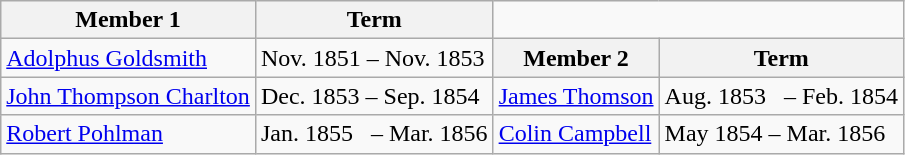<table class="wikitable">
<tr>
<th>Member 1</th>
<th>Term</th>
</tr>
<tr>
<td><a href='#'>Adolphus Goldsmith</a></td>
<td>Nov. 1851 – Nov. 1853</td>
<th>Member 2</th>
<th>Term</th>
</tr>
<tr>
<td><a href='#'>John Thompson Charlton</a></td>
<td>Dec. 1853 – Sep. 1854</td>
<td><a href='#'>James Thomson</a></td>
<td>Aug. 1853   – Feb. 1854</td>
</tr>
<tr>
<td><a href='#'>Robert Pohlman</a></td>
<td>Jan. 1855   – Mar. 1856</td>
<td><a href='#'>Colin Campbell</a></td>
<td>May 1854 – Mar. 1856</td>
</tr>
</table>
